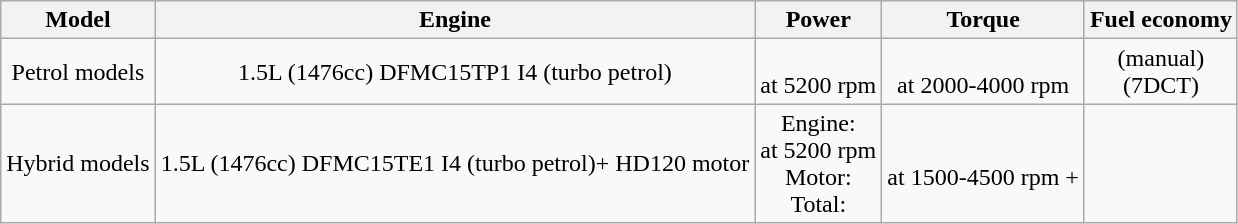<table class="wikitable sortable" style="text-align: center;">
<tr>
<th>Model</th>
<th>Engine</th>
<th>Power</th>
<th>Torque</th>
<th>Fuel economy</th>
</tr>
<tr>
<td>Petrol models</td>
<td rowspan="1">1.5L (1476cc) DFMC15TP1 I4 (turbo petrol)</td>
<td> <br> at 5200 rpm</td>
<td> <br> at 2000-4000 rpm</td>
<td> (manual)<br> (7DCT)</td>
</tr>
<tr>
<td>Hybrid models</td>
<td rowspan="1">1.5L (1476cc) DFMC15TE1 I4 (turbo petrol)+ HD120 motor</td>
<td>Engine:  <br> at 5200 rpm<br>Motor: <br>Total: </td>
<td> <br> at 1500-4500 rpm + </td>
<td></td>
</tr>
</table>
